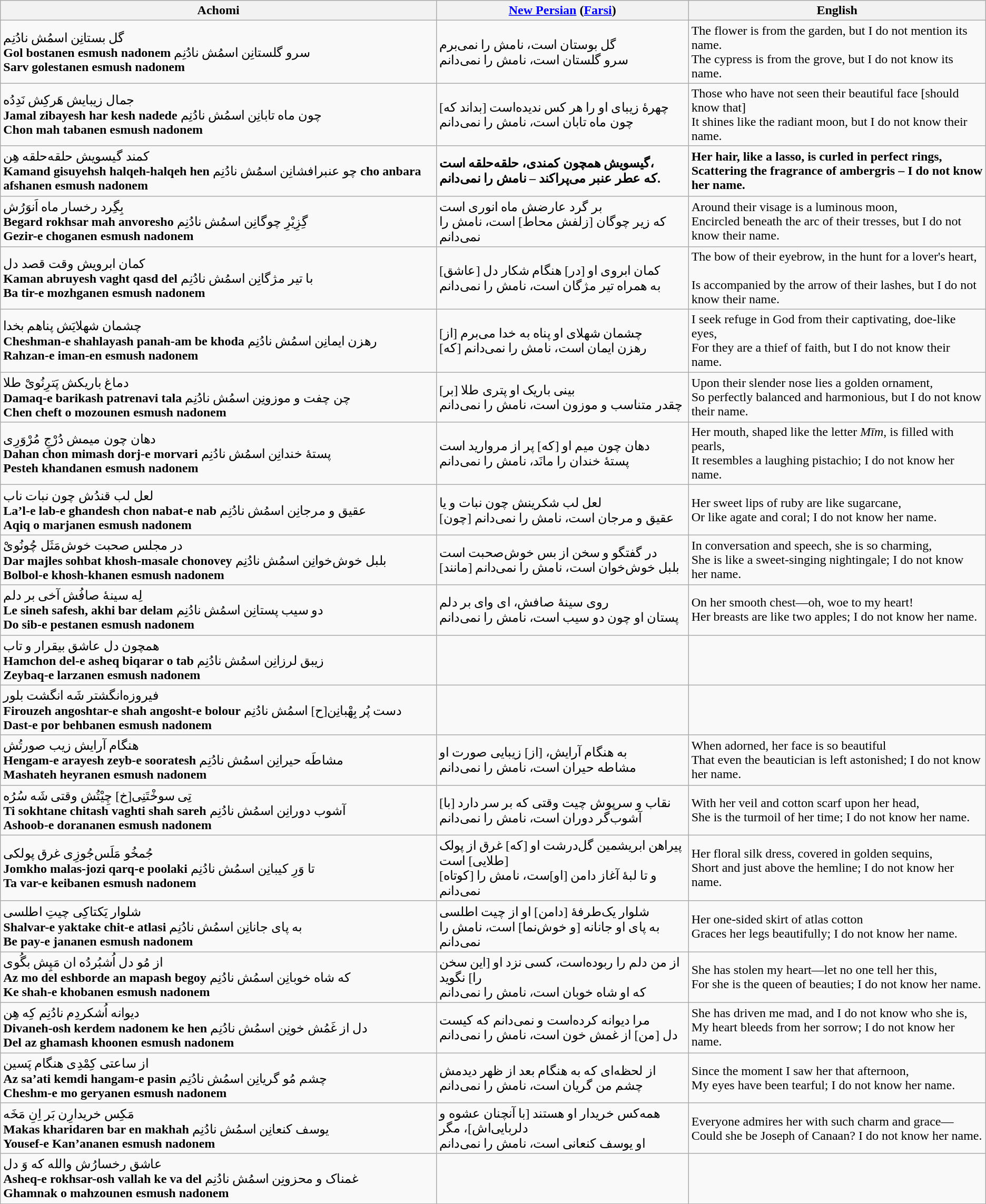<table class="wikitable">
<tr>
<th>Achomi</th>
<th><a href='#'>New Persian</a> (<a href='#'>Farsi</a>)</th>
<th>English</th>
</tr>
<tr>
<td>گل بستانِن اسمُش نادُنِم<br><strong>Gol bostanen esmush nadonem</strong>
سرو گلستانِن اسمُش نادُنِم<br><strong>Sarv golestanen esmush nadonem</strong></td>
<td>گل بوستان است، نامش را نمی‌برم<br>سرو گلستان است، نامش را نمی‌دانم</td>
<td>The flower is from the garden, but I do not mention its name.  <br>The cypress is from the grove, but I do not know its name.</td>
</tr>
<tr>
<td>جمال زیبایش هَرکِش نَدِدُه<br><strong>Jamal zibayesh har kesh nadede</strong>
چون ماه تابانِن اسمُش نادُنِم<br><strong>Chon mah tabanen esmush nadonem</strong></td>
<td>چهرهٔ زیبای او را هر کس ندیده‌است [بداند که]<br>چون ماه تابان است، نامش را نمی‌دانم</td>
<td>Those who have not seen their beautiful face [should know that]  <br>It shines like the radiant moon, but I do not know their name.</td>
</tr>
<tr>
<td>کمند گیسویش حلقه‌حلقه هِن<br><strong>Kamand gisuyehsh halqeh-halqeh hen</strong>
چو عنبرافشانِن اسمُش نادُنِم
<strong>cho anbara afshanen esmush nadonem</strong></td>
<td><strong>گیسویش همچون کمندی، حلقه‌حلقه است،</strong><br><strong>که عطر عنبر می‌پراکند – نامش را نمی‌دانم.</strong></td>
<td><strong>Her hair, like a lasso, is curled in perfect rings,</strong><br><strong>Scattering the fragrance of ambergris – I do not know her name.</strong></td>
</tr>
<tr>
<td>بِگِرد رخسار ماه اَنوَرُش<br><strong>Begard rokhsar mah anvoresho</strong>
گِزِیْرِ چوگانِن اسمُش نادُنِم<br><strong>Gezir-e choganen esmush nadonem</strong></td>
<td>بر گرد عارضش ماه انوری است<br>که زیر چوگان [زلفش محاط] است، نامش را نمی‌دانم</td>
<td>Around their visage is a luminous moon,  <br>Encircled beneath the arc of their tresses, but I do not know their name.</td>
</tr>
<tr>
<td>کمان ابرویش وقت قصد دل<br><strong>Kaman abruyesh vaght qasd del</strong>
با تیر مژگانِن اسمُش نادُنِم<br><strong>Ba tir-e mozhganen esmush nadonem</strong></td>
<td>کمان ابروی او [در] هنگام شکار دل [عاشق]<br>به همراه تیر مژگان است، نامش را نمی‌دانم</td>
<td>The bow of their eyebrow, in the hunt for a lover's heart,  <br>Is accompanied by the arrow of their lashes, but I do not know their name.</td>
</tr>
<tr>
<td>چشمان شهلایَش پناهم بخدا<br><strong>Cheshman-e shahlayash panah-am be khoda</strong>
رهزن ایمانِن اسمُش نادُنِم<br><strong>Rahzan-e iman-en esmush nadonem</strong></td>
<td>[از] چشمان شهلای او پناه به خدا می‌برم<br>[که] رهزن ایمان است، نامش را نمی‌دانم</td>
<td>I seek refuge in God from their captivating, doe-like eyes,  <br>For they are a thief of faith, but I do not know their name.  </td>
</tr>
<tr>
<td>دماغ باریکش پَترِنُویْ طلا<br><strong>Damaq-e barikash patrenavi tala</strong>
چن چفت و موزونِن اسمُش نادُنِم<br><strong>Chen cheft o mozounen esmush nadonem</strong></td>
<td>[بر] بینی باریک او پتری طلا<br>چقدر متناسب و موزون است، نامش را نمی‌دانم</td>
<td>Upon their slender nose lies a golden ornament,  <br>So perfectly balanced and harmonious, but I do not know their name.</td>
</tr>
<tr>
<td>دهان چون میمش دُرْجِ مُرْوَرِی<br><strong>Dahan chon mimash dorj-e morvari</strong>
پستهٔ خندانِن اسمُش نادُنِم<br><strong>Pesteh khandanen esmush nadonem</strong></td>
<td>دهان چون میم او [که] پر از مروارید است<br>پستهٔ خندان را مانَد، نامش را نمی‌دانم</td>
<td>Her mouth, shaped like the letter <em>Mīm</em>, is filled with pearls,<br>It resembles a laughing pistachio; I do not know her name.</td>
</tr>
<tr>
<td>لعل لب قندُش چون نبات ناب<br><strong>La’l-e lab-e ghandesh chon nabat-e nab</strong>
عقیق و مرجانِن اسمُش نادُنِم<br><strong>Aqiq o marjanen esmush nadonem</strong></td>
<td>لعل لب شکرینش چون نبات و یا<br>[چون] عقیق و مرجان است، نامش را نمی‌دانم</td>
<td>Her sweet lips of ruby are like sugarcane,<br>Or like agate and coral; I do not know her name.</td>
</tr>
<tr>
<td>در مجلس صحبت خوش‌مَثَل چُونُویْ<br><strong>Dar majles sohbat khosh-masale chonovey</strong>
بلبل خوش‌خوانِن اسمُش نادُنِم<br><strong>Bolbol-e khosh-khanen esmush nadonem</strong></td>
<td>در گفتگو و سخن از بس خوش‌صحبت است<br>[مانند] بلبل خوش‌خوان است، نامش را نمی‌دانم</td>
<td>In conversation and speech, she is so charming,<br>She is like a sweet-singing nightingale; I do not know her name.</td>
</tr>
<tr>
<td>لِه سینهٔ صافُش آخی بر دلم<br><strong>Le sineh safesh, akhi bar delam</strong>
دو سیب پستانِن اسمُش نادُنِم<br><strong>Do sib-e pestanen esmush nadonem</strong></td>
<td>روی سینهٔ صافش، ای وای بر دلم<br>پستان او چون دو سیب است، نامش را نمی‌دانم</td>
<td>On her smooth chest—oh, woe to my heart!<br>Her breasts are like two apples; I do not know her name.</td>
</tr>
<tr>
<td>همچون دل عاشق بیقرار و تاب<br><strong>Hamchon del-e asheq biqarar o tab</strong>
زیبق لرزانِن اسمُش نادُنِم<br><strong>Zeybaq-e larzanen esmush nadonem</strong></td>
<td></td>
<td></td>
</tr>
<tr>
<td>فیروزه‌انگشتر شَه انگشت بلور<br><strong>Firouzeh angoshtar-e shah angosht-e bolour</strong>
دست پُر بِهْبانِن[ح] اسمُش نادُنِم<br><strong>Dast-e por behbanen esmush nadonem</strong></td>
<td></td>
<td></td>
</tr>
<tr>
<td>هنگام آرایش زیب صورتُش<br><strong>Hengam-e arayesh zeyb-e sooratesh</strong>
مشاطَه حیرانِن اسمُش نادُنِم<br><strong>Mashateh heyranen esmush nadonem</strong></td>
<td>به هنگام آرایش، [از] زیبایی صورت او<br>مشاطه حیران است، نامش را نمی‌دانم</td>
<td>When adorned, her face is so beautiful<br>That even the beautician is left astonished; I do not know her name.</td>
</tr>
<tr>
<td>تِی سوخْتَنِی[خ] چِیْتُش وقتی شَه سُرُه<br><strong>Ti sokhtane chitash vaghti shah sareh</strong>
آشوب دورانِن اسمُش نادُنِم<br><strong>Ashoob-e dorananen esmush nadonem</strong></td>
<td>[با] نقاب و سرپوش چیت وقتی که بر سر دارد<br>آشوب‌گر دوران است، نامش را نمی‌دانم</td>
<td>With her veil and cotton scarf upon her head,<br>She is the turmoil of her time; I do not know her name.</td>
</tr>
<tr>
<td>جُمخُو مَلَس‌جُوزِی غرق پولکی<br><strong>Jomkho malas-jozi qarq-e poolaki</strong>
تا وَرِ کیبانِن اسمُش نادُنِم<br><strong>Ta var-e keibanen esmush nadonem</strong></td>
<td>پیراهن ابریشمین گل‌درشت او [که] غرق از پولک [طلایی] است<br>[کوتاه] و تا لبهٔ آغاز دامن [او]ست، نامش را نمی‌دانم</td>
<td>Her floral silk dress, covered in golden sequins,<br>Short and just above the hemline; I do not know her name.</td>
</tr>
<tr>
<td>شلوار یَکتاکِی چیتِ اطلسی<br><strong>Shalvar-e yaktake chit-e atlasi</strong>
به پای جانانِن اسمُش نادُنِم<br><strong>Be pay-e jananen esmush nadonem</strong></td>
<td>شلوار یک‌طرفهٔ [دامن] او از چیت اطلسی<br>به پای او جانانه [و خوش‌نما] است، نامش را نمی‌دانم</td>
<td>Her one-sided skirt of atlas cotton<br>Graces her legs beautifully; I do not know her name.</td>
</tr>
<tr>
<td>از مُو دل اُشبُردُه ان مَپِش بگُوی<br><strong>Az mo del eshborde an mapash begoy</strong>
که شاه خوبانِن اسمُش نادُنِم<br><strong>Ke shah-e khobanen esmush nadonem</strong></td>
<td>از من دلم را ربوده‌است، کسی نزد او [این سخن را] نگوید<br>که او شاه خوبان است، نامش را نمی‌دانم</td>
<td>She has stolen my heart—let no one tell her this,<br>For she is the queen of beauties; I do not know her name.</td>
</tr>
<tr>
<td>دیوانه اُشکردِم نادُنِم کِه هِن<br><strong>Divaneh-osh kerdem nadonem ke hen</strong>
دل از غَمُش خونِن اسمُش نادُنِم<br><strong>Del az ghamash khoonen esmush nadonem</strong></td>
<td>مرا دیوانه کرده‌است و نمی‌دانم که کیست<br>دل [من] از غمش خون است، نامش را نمی‌دانم</td>
<td>She has driven me mad, and I do not know who she is,<br>My heart bleeds from her sorrow; I do not know her name.</td>
</tr>
<tr>
<td>از ساعتی کِمْدِی هنگام پَسین<br><strong>Az sa’ati kemdi hangam-e pasin</strong>
چشم مُو گریانِن اسمُش نادُنِم<br><strong>Cheshm-e mo geryanen esmush nadonem</strong></td>
<td>از لحظه‌ای که به هنگام بعد از ظهر دیدمش<br>چشم من گریان است، نامش را نمی‌دانم</td>
<td>Since the moment I saw her that afternoon,<br>My eyes have been tearful; I do not know her name.</td>
</tr>
<tr>
<td>مَکِس خریدارِن بَر اِنِ مَخَه<br><strong>Makas kharidaren bar en makhah</strong>
یوسف کنعانِن اسمُش نادُنِم<br><strong>Yousef-e Kan’ananen esmush nadonem</strong></td>
<td>همه‌کس خریدار او هستند [با آنچنان عشوه و دلربایی‌اش]، مگر<br>او یوسف کنعانی است، نامش را نمی‌دانم</td>
<td>Everyone admires her with such charm and grace—<br>Could she be Joseph of Canaan? I do not know her name.</td>
</tr>
<tr>
<td>عاشق رخسارُش والله که وَ دل<br><strong>Asheq-e rokhsar-osh vallah ke va del</strong>
غمناک و محزونِن اسمُش نادُنِم<br><strong>Ghamnak o mahzounen esmush nadonem</strong></td>
<td></td>
<td></td>
</tr>
</table>
